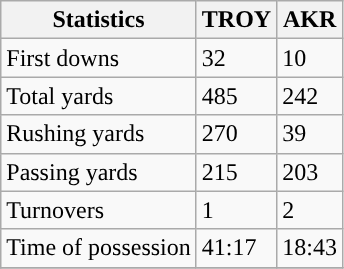<table class="wikitable">
<tr>
<th>Statistics</th>
<th>TROY</th>
<th>AKR</th>
</tr>
<tr>
<td>First downs</td>
<td>32</td>
<td>10</td>
</tr>
<tr>
<td>Total yards</td>
<td>485</td>
<td>242</td>
</tr>
<tr>
<td>Rushing yards</td>
<td>270</td>
<td>39</td>
</tr>
<tr>
<td>Passing yards</td>
<td>215</td>
<td>203</td>
</tr>
<tr>
<td>Turnovers</td>
<td>1</td>
<td>2</td>
</tr>
<tr>
<td>Time of possession</td>
<td>41:17</td>
<td>18:43</td>
</tr>
<tr>
</tr>
</table>
